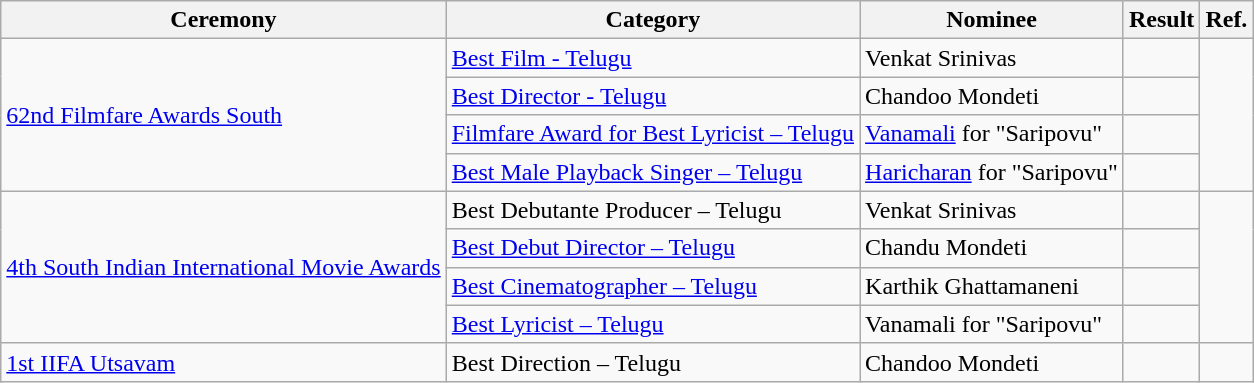<table class="wikitable">
<tr>
<th>Ceremony</th>
<th>Category</th>
<th>Nominee</th>
<th>Result</th>
<th>Ref.</th>
</tr>
<tr>
<td rowspan="4"><a href='#'>62nd Filmfare Awards South</a></td>
<td><a href='#'>Best Film - Telugu</a></td>
<td>Venkat Srinivas</td>
<td></td>
<td rowspan=4></td>
</tr>
<tr>
<td><a href='#'>Best Director - Telugu</a></td>
<td>Chandoo Mondeti</td>
<td></td>
</tr>
<tr>
<td><a href='#'>Filmfare Award for Best Lyricist&nbsp;– Telugu</a></td>
<td><a href='#'>Vanamali</a> for "Saripovu"</td>
<td></td>
</tr>
<tr>
<td><a href='#'>Best Male Playback Singer – Telugu</a></td>
<td><a href='#'>Haricharan</a> for "Saripovu"</td>
<td></td>
</tr>
<tr>
<td rowspan="4"><a href='#'>4th South Indian International Movie Awards</a></td>
<td>Best Debutante Producer – Telugu</td>
<td>Venkat Srinivas</td>
<td></td>
<td rowspan=4></td>
</tr>
<tr>
<td><a href='#'>Best Debut Director – Telugu</a></td>
<td>Chandu Mondeti</td>
<td></td>
</tr>
<tr>
<td><a href='#'>Best Cinematographer – Telugu</a></td>
<td>Karthik Ghattamaneni</td>
<td></td>
</tr>
<tr>
<td><a href='#'>Best Lyricist – Telugu</a></td>
<td>Vanamali for "Saripovu"</td>
<td></td>
</tr>
<tr>
<td><a href='#'>1st IIFA Utsavam</a></td>
<td>Best Direction – Telugu</td>
<td>Chandoo Mondeti</td>
<td></td>
</tr>
</table>
